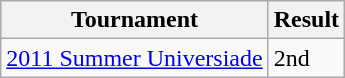<table class="wikitable" border="1">
<tr>
<th>Tournament</th>
<th>Result</th>
</tr>
<tr>
<td><a href='#'>2011 Summer Universiade</a></td>
<td>2nd </td>
</tr>
</table>
